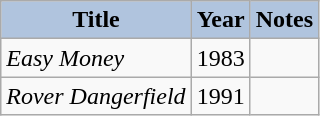<table class="wikitable">
<tr style="text-align:center;">
<th style="background:#B0C4DE;">Title</th>
<th style="background:#B0C4DE;">Year</th>
<th style="background:#B0C4DE;">Notes</th>
</tr>
<tr>
<td><em>Easy Money</em></td>
<td>1983</td>
<td></td>
</tr>
<tr>
<td><em>Rover Dangerfield</em></td>
<td>1991</td>
<td></td>
</tr>
</table>
